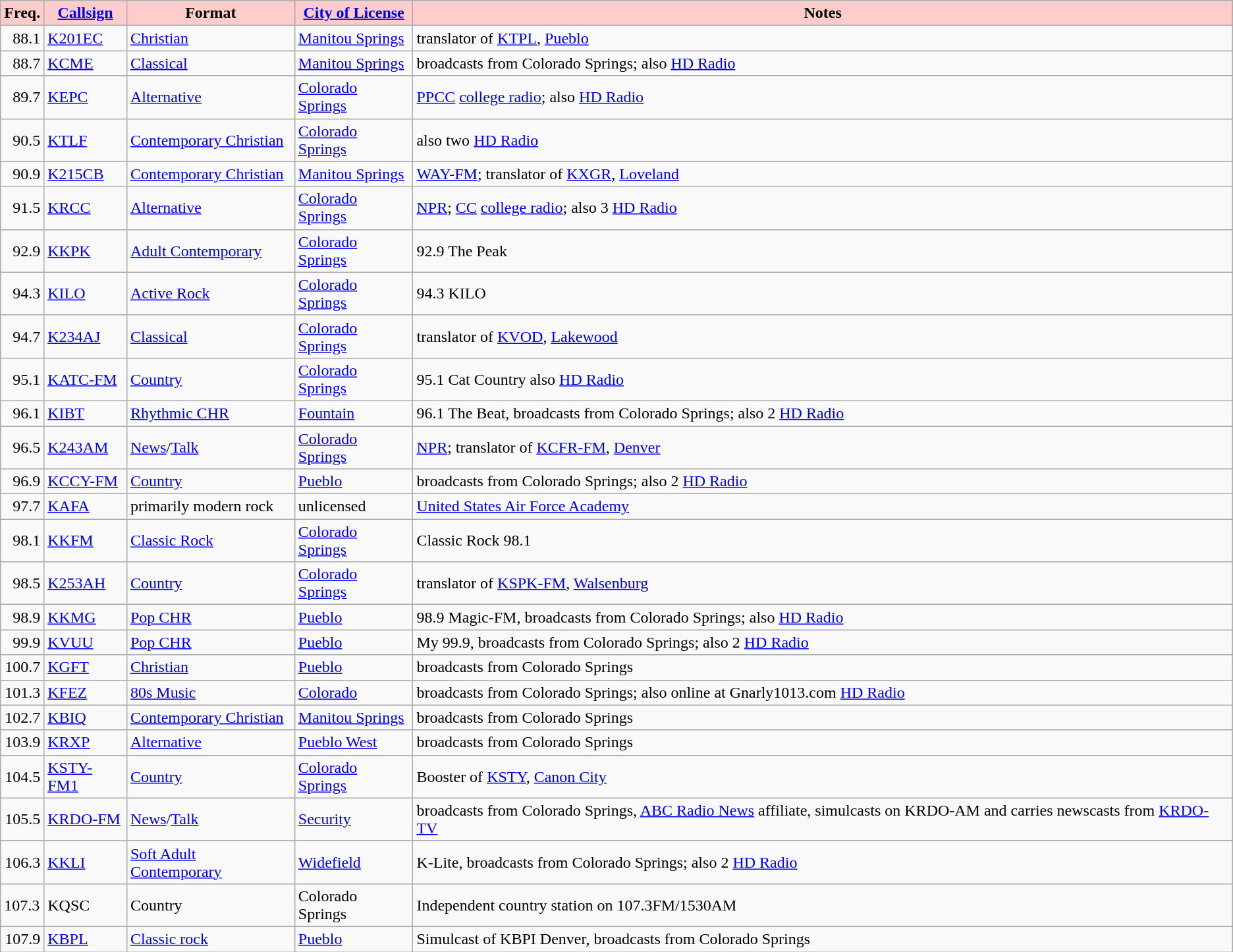<table class="wikitable sortable" border="1">
<tr>
<th style="background:#ffcccc;">Freq.</th>
<th style="background:#ffcccc;"><a href='#'>Callsign</a></th>
<th style="background:#ffcccc;">Format</th>
<th style="background:#ffcccc;"><a href='#'>City of License</a></th>
<th style="background:#ffcccc;">Notes</th>
</tr>
<tr>
<td align="right">88.1</td>
<td><a href='#'>K201EC</a></td>
<td><a href='#'>Christian</a></td>
<td><a href='#'>Manitou Springs</a></td>
<td>translator of <a href='#'>KTPL</a>, <a href='#'>Pueblo</a></td>
</tr>
<tr>
<td align="right">88.7</td>
<td><a href='#'>KCME</a></td>
<td><a href='#'>Classical</a></td>
<td><a href='#'>Manitou Springs</a></td>
<td>broadcasts from Colorado Springs; also <a href='#'>HD Radio</a></td>
</tr>
<tr>
<td align="right">89.7</td>
<td><a href='#'>KEPC</a></td>
<td><a href='#'>Alternative</a></td>
<td><a href='#'>Colorado Springs</a></td>
<td><a href='#'>PPCC</a> <a href='#'>college radio</a>; also <a href='#'>HD Radio</a></td>
</tr>
<tr>
<td align="right">90.5</td>
<td><a href='#'>KTLF</a></td>
<td><a href='#'>Contemporary Christian</a></td>
<td><a href='#'>Colorado Springs</a></td>
<td>also two <a href='#'>HD Radio</a></td>
</tr>
<tr>
<td align="right">90.9</td>
<td><a href='#'>K215CB</a></td>
<td><a href='#'>Contemporary Christian</a></td>
<td><a href='#'>Manitou Springs</a></td>
<td><a href='#'>WAY-FM</a>; translator of <a href='#'>KXGR</a>, <a href='#'>Loveland</a></td>
</tr>
<tr>
<td align="right">91.5</td>
<td><a href='#'>KRCC</a></td>
<td><a href='#'>Alternative</a></td>
<td><a href='#'>Colorado Springs</a></td>
<td><a href='#'>NPR</a>; <a href='#'>CC</a> <a href='#'>college radio</a>; also 3 <a href='#'>HD Radio</a></td>
</tr>
<tr>
<td align="right">92.9</td>
<td><a href='#'>KKPK</a></td>
<td><a href='#'>Adult Contemporary</a></td>
<td><a href='#'>Colorado Springs</a></td>
<td>92.9 The Peak</td>
</tr>
<tr>
<td align="right">94.3</td>
<td><a href='#'>KILO</a></td>
<td><a href='#'>Active Rock</a></td>
<td><a href='#'>Colorado Springs</a></td>
<td>94.3 KILO</td>
</tr>
<tr>
<td align="right">94.7</td>
<td><a href='#'>K234AJ</a></td>
<td><a href='#'>Classical</a></td>
<td><a href='#'>Colorado Springs</a></td>
<td>translator of <a href='#'>KVOD</a>, <a href='#'>Lakewood</a></td>
</tr>
<tr>
<td align="right">95.1</td>
<td><a href='#'>KATC-FM</a></td>
<td><a href='#'>Country</a></td>
<td><a href='#'>Colorado Springs</a></td>
<td>95.1 Cat Country also <a href='#'>HD Radio</a></td>
</tr>
<tr>
<td align="right">96.1</td>
<td><a href='#'>KIBT</a></td>
<td><a href='#'>Rhythmic CHR</a></td>
<td><a href='#'>Fountain</a></td>
<td>96.1 The Beat, broadcasts from Colorado Springs; also 2 <a href='#'>HD Radio</a></td>
</tr>
<tr>
<td align="right">96.5</td>
<td><a href='#'>K243AM</a></td>
<td><a href='#'>News</a>/<a href='#'>Talk</a></td>
<td><a href='#'>Colorado Springs</a></td>
<td><a href='#'>NPR</a>; translator of <a href='#'>KCFR-FM</a>, <a href='#'>Denver</a></td>
</tr>
<tr>
<td align="right">96.9</td>
<td><a href='#'>KCCY-FM</a></td>
<td><a href='#'>Country</a></td>
<td><a href='#'>Pueblo</a></td>
<td>broadcasts from Colorado Springs; also 2 <a href='#'>HD Radio</a></td>
</tr>
<tr>
<td align="right">97.7</td>
<td><a href='#'>KAFA</a></td>
<td>primarily modern rock</td>
<td>unlicensed</td>
<td><a href='#'>United States Air Force Academy</a></td>
</tr>
<tr>
<td align="right">98.1</td>
<td><a href='#'>KKFM</a></td>
<td><a href='#'>Classic Rock</a></td>
<td><a href='#'>Colorado Springs</a></td>
<td>Classic Rock 98.1</td>
</tr>
<tr>
<td align="right">98.5</td>
<td><a href='#'>K253AH</a></td>
<td><a href='#'>Country</a></td>
<td><a href='#'>Colorado Springs</a></td>
<td>translator of <a href='#'>KSPK-FM</a>, <a href='#'>Walsenburg</a></td>
</tr>
<tr>
<td align="right">98.9</td>
<td><a href='#'>KKMG</a></td>
<td><a href='#'>Pop CHR</a></td>
<td><a href='#'>Pueblo</a></td>
<td>98.9 Magic-FM, broadcasts from Colorado Springs; also <a href='#'>HD Radio</a></td>
</tr>
<tr>
<td align="right">99.9</td>
<td><a href='#'>KVUU</a></td>
<td><a href='#'>Pop CHR</a></td>
<td><a href='#'>Pueblo</a></td>
<td>My 99.9, broadcasts from Colorado Springs; also 2 <a href='#'>HD Radio</a></td>
</tr>
<tr>
<td align="right">100.7</td>
<td><a href='#'>KGFT</a></td>
<td><a href='#'>Christian</a></td>
<td><a href='#'>Pueblo</a></td>
<td>broadcasts from Colorado Springs</td>
</tr>
<tr>
<td align="right">101.3</td>
<td><a href='#'>KFEZ</a></td>
<td><a href='#'>80s Music</a></td>
<td><a href='#'>Colorado</a></td>
<td>broadcasts from Colorado Springs; also online at Gnarly1013.com <a href='#'>HD Radio</a></td>
</tr>
<tr>
<td align="right">102.7</td>
<td><a href='#'>KBIQ</a></td>
<td><a href='#'>Contemporary Christian</a></td>
<td><a href='#'>Manitou Springs</a></td>
<td>broadcasts from Colorado Springs</td>
</tr>
<tr>
<td align="right">103.9</td>
<td><a href='#'>KRXP</a></td>
<td><a href='#'>Alternative</a></td>
<td><a href='#'>Pueblo West</a></td>
<td>broadcasts from Colorado Springs</td>
</tr>
<tr>
<td align="right">104.5</td>
<td><a href='#'>KSTY-FM1</a></td>
<td><a href='#'>Country</a></td>
<td><a href='#'>Colorado Springs</a></td>
<td>Booster of <a href='#'>KSTY</a>, <a href='#'>Canon City</a></td>
</tr>
<tr>
<td align="right">105.5</td>
<td><a href='#'>KRDO-FM</a></td>
<td><a href='#'>News</a>/<a href='#'>Talk</a></td>
<td><a href='#'>Security</a></td>
<td>broadcasts from Colorado Springs, <a href='#'>ABC Radio News</a> affiliate, simulcasts on KRDO-AM and carries newscasts from <a href='#'>KRDO-TV</a></td>
</tr>
<tr>
<td align="right">106.3</td>
<td><a href='#'>KKLI</a></td>
<td><a href='#'>Soft Adult Contemporary</a></td>
<td><a href='#'>Widefield</a></td>
<td>K-Lite, broadcasts from Colorado Springs; also 2 <a href='#'>HD Radio</a></td>
</tr>
<tr>
<td>107.3</td>
<td>KQSC</td>
<td>Country</td>
<td>Colorado Springs</td>
<td>Independent country station on 107.3FM/1530AM</td>
</tr>
<tr>
<td align="right">107.9</td>
<td><a href='#'>KBPL</a></td>
<td><a href='#'>Classic rock</a></td>
<td><a href='#'>Pueblo</a></td>
<td>Simulcast of KBPI Denver, broadcasts from Colorado Springs</td>
</tr>
</table>
